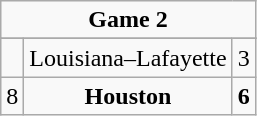<table class="wikitable">
<tr style="text-align:center;">
<td colspan="3"><strong>Game 2</strong></td>
</tr>
<tr style="text-align:center;">
</tr>
<tr style="text-align:center;">
<td></td>
<td>Louisiana–Lafayette</td>
<td>3</td>
</tr>
<tr style="text-align:center;">
<td>8</td>
<td><strong>Houston</strong></td>
<td><strong>6</strong></td>
</tr>
</table>
